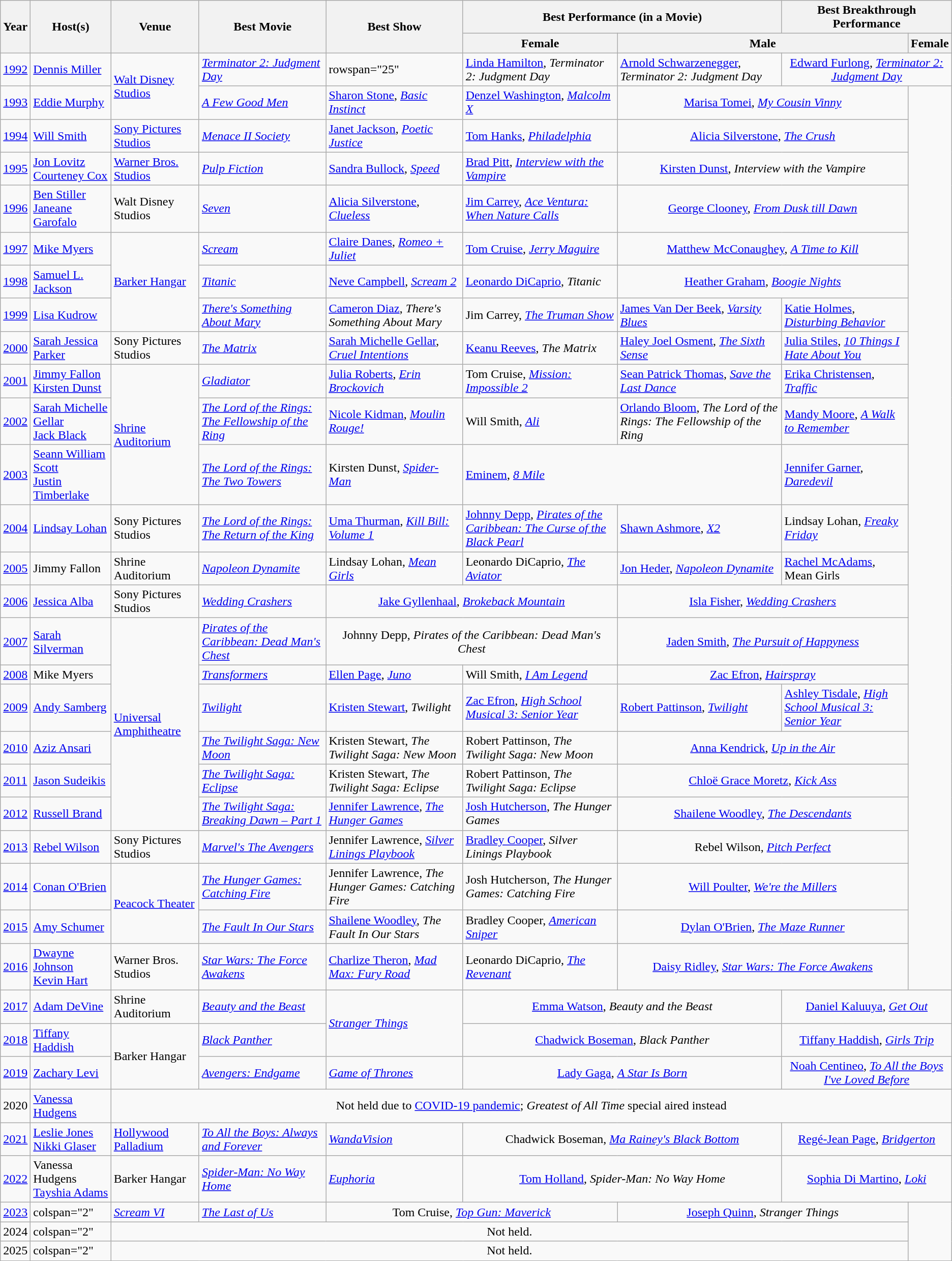<table class="wikitable">
<tr>
<th rowspan="2">Year</th>
<th rowspan="2">Host(s)</th>
<th rowspan="2">Venue</th>
<th rowspan="2">Best Movie</th>
<th rowspan="2">Best Show</th>
<th colspan="2">Best Performance (in a Movie)</th>
<th colspan="2">Best Breakthrough Performance</th>
</tr>
<tr>
<th>Female</th>
<th colspan=2>Male</th>
<th>Female</th>
</tr>
<tr>
<td><a href='#'>1992</a></td>
<td><a href='#'>Dennis Miller</a></td>
<td rowspan="2"><a href='#'>Walt Disney Studios</a></td>
<td><em><a href='#'>Terminator 2: Judgment Day</a></em></td>
<td>rowspan="25"  </td>
<td><a href='#'>Linda Hamilton</a>, <em>Terminator 2: Judgment Day</em></td>
<td><a href='#'>Arnold Schwarzenegger</a>, <em>Terminator 2: Judgment Day</em></td>
<td align=center colspan=2><a href='#'>Edward Furlong</a>, <em><a href='#'>Terminator 2: Judgment Day</a></em></td>
</tr>
<tr>
<td><a href='#'>1993</a></td>
<td><a href='#'>Eddie Murphy</a></td>
<td><em><a href='#'>A Few Good Men</a></em></td>
<td><a href='#'>Sharon Stone</a>, <em><a href='#'>Basic Instinct</a></em></td>
<td><a href='#'>Denzel Washington</a>, <em><a href='#'>Malcolm X</a></em></td>
<td align=center colspan=2><a href='#'>Marisa Tomei</a>, <em><a href='#'>My Cousin Vinny</a></em></td>
</tr>
<tr>
<td><a href='#'>1994</a></td>
<td><a href='#'>Will Smith</a></td>
<td><a href='#'>Sony Pictures Studios</a></td>
<td><em><a href='#'>Menace II Society</a></em></td>
<td><a href='#'>Janet Jackson</a>, <em><a href='#'>Poetic Justice</a></em></td>
<td><a href='#'>Tom Hanks</a>, <em><a href='#'>Philadelphia</a></em></td>
<td align=center colspan=2><a href='#'>Alicia Silverstone</a>, <em><a href='#'>The Crush</a></em></td>
</tr>
<tr>
<td><a href='#'>1995</a></td>
<td><a href='#'>Jon Lovitz</a><br><a href='#'>Courteney Cox</a></td>
<td><a href='#'>Warner Bros. Studios</a></td>
<td><em><a href='#'>Pulp Fiction</a></em></td>
<td><a href='#'>Sandra Bullock</a>, <em><a href='#'>Speed</a></em></td>
<td><a href='#'>Brad Pitt</a>, <em><a href='#'>Interview with the Vampire</a></em></td>
<td align=center colspan=2><a href='#'>Kirsten Dunst</a>, <em>Interview with the Vampire</em></td>
</tr>
<tr>
<td><a href='#'>1996</a></td>
<td><a href='#'>Ben Stiller</a><br><a href='#'>Janeane Garofalo</a></td>
<td>Walt Disney Studios</td>
<td><em><a href='#'>Seven</a></em></td>
<td><a href='#'>Alicia Silverstone</a>, <em><a href='#'>Clueless</a></em></td>
<td><a href='#'>Jim Carrey</a>, <em><a href='#'>Ace Ventura: When Nature Calls</a></em></td>
<td align=center colspan=2><a href='#'>George Clooney</a>, <em><a href='#'>From Dusk till Dawn</a></em></td>
</tr>
<tr>
<td><a href='#'>1997</a></td>
<td><a href='#'>Mike Myers</a></td>
<td rowspan="3"><a href='#'>Barker Hangar</a></td>
<td><em><a href='#'>Scream</a></em></td>
<td><a href='#'>Claire Danes</a>, <em><a href='#'>Romeo + Juliet</a></em></td>
<td><a href='#'>Tom Cruise</a>, <em><a href='#'>Jerry Maguire</a></em></td>
<td align=center colspan=2><a href='#'>Matthew McConaughey</a>, <em><a href='#'>A Time to Kill</a></em></td>
</tr>
<tr>
<td><a href='#'>1998</a></td>
<td><a href='#'>Samuel L. Jackson</a></td>
<td><em><a href='#'>Titanic</a></em></td>
<td><a href='#'>Neve Campbell</a>, <em><a href='#'>Scream 2</a></em></td>
<td><a href='#'>Leonardo DiCaprio</a>, <em>Titanic</em></td>
<td align=center colspan=2><a href='#'>Heather Graham</a>, <em><a href='#'>Boogie Nights</a></em></td>
</tr>
<tr>
<td><a href='#'>1999</a></td>
<td><a href='#'>Lisa Kudrow</a></td>
<td><em><a href='#'>There's Something About Mary</a></em></td>
<td><a href='#'>Cameron Diaz</a>, <em>There's Something About Mary</em></td>
<td>Jim Carrey, <em><a href='#'>The Truman Show</a></em></td>
<td><a href='#'>James Van Der Beek</a>, <em><a href='#'>Varsity Blues</a></em></td>
<td><a href='#'>Katie Holmes</a>, <em><a href='#'>Disturbing Behavior</a></em></td>
</tr>
<tr>
<td><a href='#'>2000</a></td>
<td><a href='#'>Sarah Jessica Parker</a></td>
<td>Sony Pictures Studios</td>
<td><em><a href='#'>The Matrix</a></em></td>
<td><a href='#'>Sarah Michelle Gellar</a>, <em><a href='#'>Cruel Intentions</a></em></td>
<td><a href='#'>Keanu Reeves</a>, <em>The Matrix</em></td>
<td><a href='#'>Haley Joel Osment</a>, <em><a href='#'>The Sixth Sense</a></em></td>
<td><a href='#'>Julia Stiles</a>, <em><a href='#'>10 Things I Hate About You</a></em></td>
</tr>
<tr>
<td><a href='#'>2001</a></td>
<td><a href='#'>Jimmy Fallon</a><br><a href='#'>Kirsten Dunst</a></td>
<td rowspan="3"><a href='#'>Shrine Auditorium</a></td>
<td><em><a href='#'>Gladiator</a></em></td>
<td><a href='#'>Julia Roberts</a>, <em><a href='#'>Erin Brockovich</a></em></td>
<td>Tom Cruise, <em><a href='#'>Mission: Impossible 2</a></em></td>
<td><a href='#'>Sean Patrick Thomas</a>, <em><a href='#'>Save the Last Dance</a></em></td>
<td><a href='#'>Erika Christensen</a>, <em><a href='#'>Traffic</a></em></td>
</tr>
<tr>
<td><a href='#'>2002</a></td>
<td><a href='#'>Sarah Michelle Gellar</a><br><a href='#'>Jack Black</a></td>
<td><em><a href='#'>The Lord of the Rings: The Fellowship of the Ring</a></em></td>
<td><a href='#'>Nicole Kidman</a>, <em><a href='#'>Moulin Rouge!</a></em></td>
<td>Will Smith, <em><a href='#'>Ali</a></em></td>
<td><a href='#'>Orlando Bloom</a>, <em>The Lord of the Rings: The Fellowship of the Ring</em></td>
<td><a href='#'>Mandy Moore</a>, <em><a href='#'>A Walk to Remember</a></em></td>
</tr>
<tr>
<td><a href='#'>2003</a></td>
<td><a href='#'>Seann William Scott</a><br><a href='#'>Justin Timberlake</a></td>
<td><em><a href='#'>The Lord of the Rings: The Two Towers</a></em></td>
<td>Kirsten Dunst, <em><a href='#'>Spider-Man</a></em></td>
<td colspan=2><a href='#'>Eminem</a>, <em><a href='#'>8 Mile</a></em></td>
<td><a href='#'>Jennifer Garner</a>, <em><a href='#'>Daredevil</a></em></td>
</tr>
<tr>
<td><a href='#'>2004</a></td>
<td><a href='#'>Lindsay Lohan</a></td>
<td>Sony Pictures Studios</td>
<td><em><a href='#'>The Lord of the Rings: The Return of the King</a></em></td>
<td><a href='#'>Uma Thurman</a>, <em><a href='#'>Kill Bill:<!-- The official website shows a colon in the title. See here: http://www.miramax.com/movie/kill-bill-volume-1/ --> Volume 1</a></em></td>
<td><a href='#'>Johnny Depp</a>, <em><a href='#'>Pirates of the Caribbean: The Curse of the Black Pearl</a></em></td>
<td><a href='#'>Shawn Ashmore</a>, <em><a href='#'>X2</a></em></td>
<td>Lindsay Lohan, <em><a href='#'>Freaky Friday</a></em></td>
</tr>
<tr>
<td><a href='#'>2005</a></td>
<td>Jimmy Fallon</td>
<td>Shrine Auditorium</td>
<td><em><a href='#'>Napoleon Dynamite</a></em></td>
<td>Lindsay Lohan, <em><a href='#'>Mean Girls</a></em></td>
<td>Leonardo DiCaprio, <em><a href='#'>The Aviator</a></em></td>
<td><a href='#'>Jon Heder</a>, <em><a href='#'>Napoleon Dynamite</a></em></td>
<td><a href='#'>Rachel McAdams</a>, Mean Girls</td>
</tr>
<tr>
<td><a href='#'>2006</a></td>
<td><a href='#'>Jessica Alba</a></td>
<td>Sony Pictures Studios</td>
<td><em><a href='#'>Wedding Crashers</a></em></td>
<td align=center colspan=2><a href='#'>Jake Gyllenhaal</a>, <em><a href='#'>Brokeback Mountain</a></em></td>
<td align=center colspan=2><a href='#'>Isla Fisher</a>, <em><a href='#'>Wedding Crashers</a></em></td>
</tr>
<tr>
<td><a href='#'>2007</a></td>
<td><a href='#'>Sarah Silverman</a></td>
<td rowspan="6"><a href='#'>Universal Amphitheatre</a></td>
<td><em><a href='#'>Pirates of the Caribbean: Dead Man's Chest</a></em></td>
<td align=center colspan=2>Johnny Depp, <em>Pirates of the Caribbean: Dead Man's Chest</em></td>
<td align=center colspan=2><a href='#'>Jaden Smith</a>, <em><a href='#'>The Pursuit of Happyness</a></em></td>
</tr>
<tr>
<td><a href='#'>2008</a></td>
<td>Mike Myers</td>
<td><em><a href='#'>Transformers</a></em></td>
<td><a href='#'>Ellen Page</a>, <em><a href='#'>Juno</a></em></td>
<td>Will Smith, <em><a href='#'>I Am Legend</a></em></td>
<td align=center colspan=2><a href='#'>Zac Efron</a>, <em><a href='#'>Hairspray</a></em></td>
</tr>
<tr>
<td><a href='#'>2009</a></td>
<td><a href='#'>Andy Samberg</a></td>
<td><em><a href='#'>Twilight</a></em></td>
<td><a href='#'>Kristen Stewart</a>, <em>Twilight</em></td>
<td><a href='#'>Zac Efron</a>, <em><a href='#'>High School Musical 3: Senior Year</a></em></td>
<td><a href='#'>Robert Pattinson</a>, <em><a href='#'>Twilight</a></em></td>
<td><a href='#'>Ashley Tisdale</a>, <em><a href='#'>High School Musical 3: Senior Year</a></em></td>
</tr>
<tr>
<td><a href='#'>2010</a></td>
<td><a href='#'>Aziz Ansari</a></td>
<td><em><a href='#'>The Twilight Saga: New Moon</a></em></td>
<td>Kristen Stewart, <em>The Twilight Saga: New Moon</em></td>
<td>Robert Pattinson, <em>The Twilight Saga: New Moon</em></td>
<td align=center colspan=2><a href='#'>Anna Kendrick</a>, <em><a href='#'>Up in the Air</a></em></td>
</tr>
<tr>
<td><a href='#'>2011</a></td>
<td><a href='#'>Jason Sudeikis</a></td>
<td><em><a href='#'>The Twilight Saga: Eclipse</a></em></td>
<td>Kristen Stewart, <em>The Twilight Saga: Eclipse</em></td>
<td>Robert Pattinson, <em>The Twilight Saga: Eclipse</em></td>
<td align=center colspan=2><a href='#'>Chloë Grace Moretz</a>, <em><a href='#'>Kick Ass</a></em></td>
</tr>
<tr>
<td><a href='#'>2012</a></td>
<td><a href='#'>Russell Brand</a></td>
<td><em><a href='#'>The Twilight Saga: Breaking Dawn – Part 1</a></em></td>
<td><a href='#'>Jennifer Lawrence</a>, <em><a href='#'>The Hunger Games</a></em></td>
<td><a href='#'>Josh Hutcherson</a>, <em>The Hunger Games</em></td>
<td align=center colspan=2><a href='#'>Shailene Woodley</a>, <em><a href='#'>The Descendants</a></em></td>
</tr>
<tr>
<td><a href='#'>2013</a></td>
<td><a href='#'>Rebel Wilson</a></td>
<td>Sony Pictures Studios</td>
<td><em><a href='#'>Marvel's The Avengers</a></em></td>
<td>Jennifer Lawrence, <em><a href='#'>Silver Linings Playbook</a></em></td>
<td><a href='#'>Bradley Cooper</a>, <em>Silver Linings Playbook</em></td>
<td align=center colspan=2>Rebel Wilson, <em><a href='#'>Pitch Perfect</a></em></td>
</tr>
<tr>
<td><a href='#'>2014</a></td>
<td><a href='#'>Conan O'Brien</a></td>
<td rowspan="2"><a href='#'>Peacock Theater</a></td>
<td><em><a href='#'>The Hunger Games: Catching Fire</a></em></td>
<td>Jennifer Lawrence, <em>The Hunger Games: Catching Fire</em></td>
<td>Josh Hutcherson, <em>The Hunger Games: Catching Fire</em></td>
<td align=center colspan=2><a href='#'>Will Poulter</a>, <em><a href='#'>We're the Millers</a></em></td>
</tr>
<tr>
<td><a href='#'>2015</a></td>
<td><a href='#'>Amy Schumer</a></td>
<td><em><a href='#'>The Fault In Our Stars</a></em></td>
<td><a href='#'>Shailene Woodley</a>, <em>The Fault In Our Stars</em></td>
<td>Bradley Cooper, <em><a href='#'>American Sniper</a></em></td>
<td align=center colspan=2><a href='#'>Dylan O'Brien</a>, <em><a href='#'>The Maze Runner</a></em></td>
</tr>
<tr>
<td><a href='#'>2016</a></td>
<td><a href='#'>Dwayne Johnson</a><br><a href='#'>Kevin Hart</a></td>
<td>Warner Bros. Studios</td>
<td><em><a href='#'>Star Wars: The Force Awakens</a></em></td>
<td><a href='#'>Charlize Theron</a>, <em><a href='#'>Mad Max: Fury Road</a></em></td>
<td>Leonardo DiCaprio, <em><a href='#'>The Revenant</a></em></td>
<td align=center colspan=2><a href='#'>Daisy Ridley</a>, <em><a href='#'>Star Wars: The Force Awakens</a></em></td>
</tr>
<tr>
<td><a href='#'>2017</a></td>
<td><a href='#'>Adam DeVine</a></td>
<td>Shrine Auditorium</td>
<td><em><a href='#'>Beauty and the Beast</a></em></td>
<td rowspan="2"><em><a href='#'>Stranger Things</a></em></td>
<td align=center colspan=2><a href='#'>Emma Watson</a>, <em>Beauty and the Beast</em></td>
<td align=center colspan=2><a href='#'>Daniel Kaluuya</a>, <em><a href='#'>Get Out</a></em></td>
</tr>
<tr>
<td><a href='#'>2018</a></td>
<td><a href='#'>Tiffany Haddish</a></td>
<td rowspan="2">Barker Hangar</td>
<td><em><a href='#'>Black Panther</a></em></td>
<td align=center colspan=2><a href='#'>Chadwick Boseman</a>, <em>Black Panther</em></td>
<td align=center colspan=2><a href='#'>Tiffany Haddish</a>, <em><a href='#'>Girls Trip</a></em></td>
</tr>
<tr>
<td><a href='#'>2019</a></td>
<td><a href='#'>Zachary Levi</a></td>
<td><em><a href='#'>Avengers: Endgame</a></em></td>
<td><em><a href='#'>Game of Thrones</a></em></td>
<td align=center colspan=2><a href='#'>Lady Gaga</a>, <em><a href='#'>A Star Is Born</a></em></td>
<td align=center colspan=2><a href='#'>Noah Centineo</a>, <em><a href='#'>To All the Boys I've Loved Before</a></em></td>
</tr>
<tr>
<td>2020</td>
<td><a href='#'>Vanessa Hudgens</a></td>
<td colspan="7" align="center">Not held due to <a href='#'>COVID-19 pandemic</a>; <em>Greatest of All Time</em> special aired instead</td>
</tr>
<tr>
<td><a href='#'>2021</a></td>
<td><a href='#'>Leslie Jones</a><br><a href='#'>Nikki Glaser</a></td>
<td><a href='#'>Hollywood Palladium</a></td>
<td><em><a href='#'>To All the Boys: Always and Forever</a></em></td>
<td><em><a href='#'>WandaVision</a></em></td>
<td align=center colspan=2>Chadwick Boseman, <em><a href='#'>Ma Rainey's Black Bottom</a></em></td>
<td align=center colspan=2><a href='#'>Regé-Jean Page</a>, <em><a href='#'>Bridgerton</a></em></td>
</tr>
<tr>
<td><a href='#'>2022</a></td>
<td>Vanessa Hudgens<br><a href='#'>Tayshia Adams</a></td>
<td>Barker Hangar</td>
<td><em><a href='#'>Spider-Man: No Way Home</a></em></td>
<td><em><a href='#'>Euphoria</a></em></td>
<td align=center colspan=2><a href='#'>Tom Holland</a>, <em>Spider-Man: No Way Home</em></td>
<td align=center colspan=2><a href='#'>Sophia Di Martino</a>, <em><a href='#'>Loki</a></em></td>
</tr>
<tr>
<td><a href='#'>2023</a></td>
<td>colspan="2" </td>
<td><em><a href='#'>Scream VI</a></em></td>
<td><em><a href='#'>The Last of Us</a></em></td>
<td align=center colspan=2>Tom Cruise, <em><a href='#'>Top Gun: Maverick</a></em></td>
<td align=center colspan=2><a href='#'>Joseph Quinn</a>, <em>Stranger Things</em></td>
</tr>
<tr>
<td>2024</td>
<td>colspan="2" </td>
<td colspan="6" align="center">Not held.</td>
</tr>
<tr>
<td>2025</td>
<td>colspan="2" </td>
<td colspan="6" align="center">Not held.</td>
</tr>
</table>
